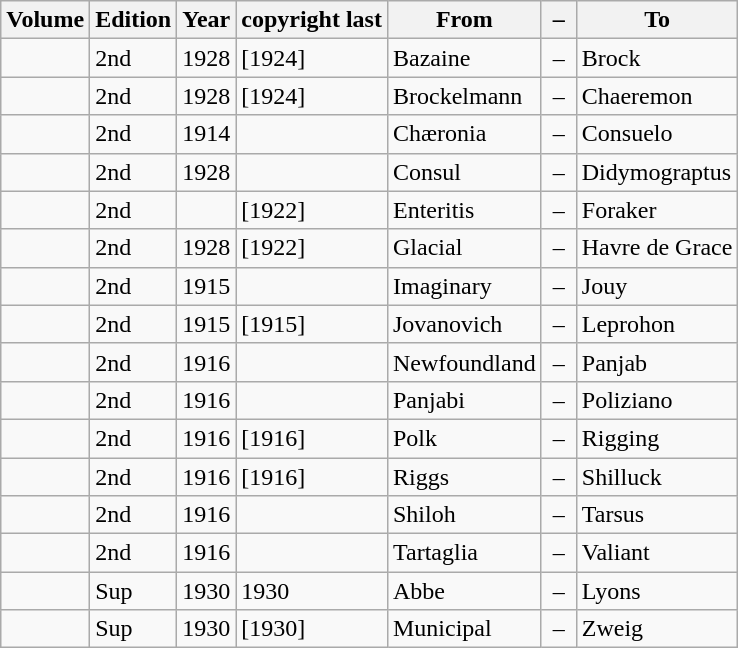<table align="center" class="wikitable">
<tr>
<th>Volume</th>
<th>Edition</th>
<th>Year</th>
<th>copyright last</th>
<th>From</th>
<th> – </th>
<th>To</th>
</tr>
<tr>
<td></td>
<td>2nd</td>
<td>1928</td>
<td>[1924]</td>
<td>Bazaine</td>
<td> – </td>
<td>Brock</td>
</tr>
<tr>
<td></td>
<td>2nd</td>
<td>1928</td>
<td>[1924]</td>
<td>Brockelmann</td>
<td> – </td>
<td>Chaeremon</td>
</tr>
<tr>
<td></td>
<td>2nd</td>
<td>1914</td>
<td></td>
<td>Chæronia</td>
<td> – </td>
<td>Consuelo</td>
</tr>
<tr>
<td></td>
<td>2nd</td>
<td>1928</td>
<td></td>
<td>Consul</td>
<td> – </td>
<td>Didymograptus</td>
</tr>
<tr>
<td></td>
<td>2nd</td>
<td></td>
<td>[1922]</td>
<td>Enteritis</td>
<td> – </td>
<td>Foraker</td>
</tr>
<tr>
<td></td>
<td>2nd</td>
<td>1928</td>
<td>[1922]</td>
<td>Glacial</td>
<td> – </td>
<td>Havre de Grace</td>
</tr>
<tr>
<td></td>
<td>2nd</td>
<td>1915</td>
<td></td>
<td>Imaginary</td>
<td> – </td>
<td>Jouy</td>
</tr>
<tr>
<td></td>
<td>2nd</td>
<td>1915</td>
<td>[1915]</td>
<td>Jovanovich</td>
<td> – </td>
<td>Leprohon</td>
</tr>
<tr>
<td></td>
<td>2nd</td>
<td>1916</td>
<td></td>
<td>Newfoundland</td>
<td> – </td>
<td>Panjab</td>
</tr>
<tr>
<td></td>
<td>2nd</td>
<td>1916</td>
<td></td>
<td>Panjabi</td>
<td> – </td>
<td>Poliziano</td>
</tr>
<tr>
<td></td>
<td>2nd</td>
<td>1916</td>
<td>[1916]</td>
<td>Polk</td>
<td> – </td>
<td>Rigging</td>
</tr>
<tr>
<td></td>
<td>2nd</td>
<td>1916</td>
<td>[1916]</td>
<td>Riggs</td>
<td> – </td>
<td>Shilluck</td>
</tr>
<tr>
<td></td>
<td>2nd</td>
<td>1916</td>
<td></td>
<td>Shiloh</td>
<td> – </td>
<td>Tarsus</td>
</tr>
<tr>
<td></td>
<td>2nd</td>
<td>1916</td>
<td></td>
<td>Tartaglia</td>
<td> – </td>
<td>Valiant</td>
</tr>
<tr>
<td></td>
<td>Sup</td>
<td>1930</td>
<td>1930</td>
<td>Abbe</td>
<td> – </td>
<td>Lyons</td>
</tr>
<tr>
<td></td>
<td>Sup</td>
<td>1930</td>
<td>[1930]</td>
<td>Municipal</td>
<td> – </td>
<td>Zweig</td>
</tr>
</table>
